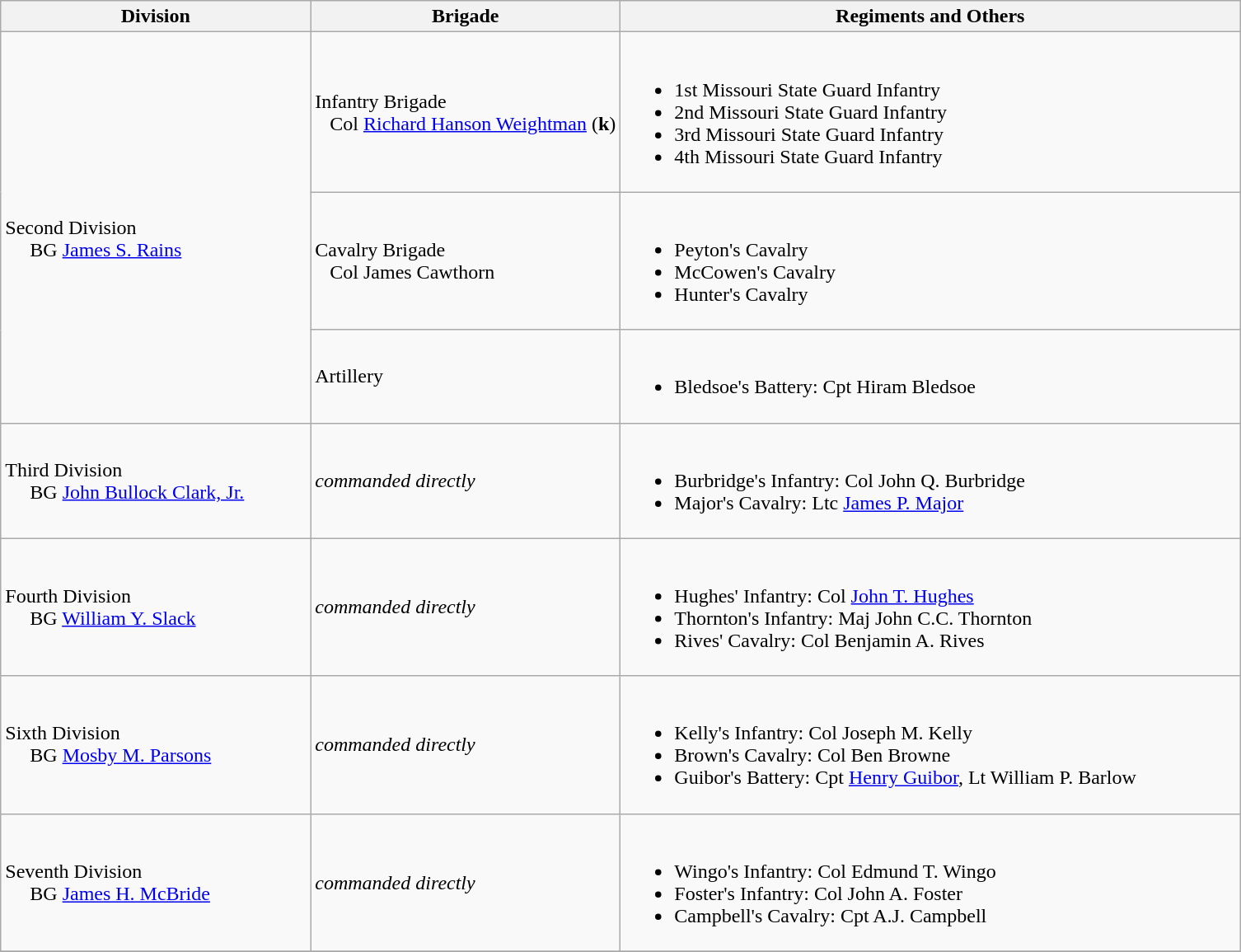<table class="wikitable">
<tr>
<th width=25%>Division</th>
<th width=25%>Brigade</th>
<th>Regiments and Others</th>
</tr>
<tr>
<td rowspan= 3><br>Second Division
<br>    
BG <a href='#'>James S. Rains</a></td>
<td>Infantry Brigade<br>  
Col <a href='#'>Richard Hanson Weightman</a> (<strong>k</strong>)</td>
<td><br><ul><li>1st Missouri State Guard Infantry</li><li>2nd Missouri State Guard Infantry</li><li>3rd Missouri State Guard Infantry</li><li>4th Missouri State Guard Infantry</li></ul></td>
</tr>
<tr>
<td>Cavalry Brigade<br>  
Col James Cawthorn</td>
<td><br><ul><li>Peyton's Cavalry</li><li>McCowen's Cavalry</li><li>Hunter's Cavalry</li></ul></td>
</tr>
<tr>
<td>Artillery</td>
<td><br><ul><li>Bledsoe's Battery: Cpt Hiram Bledsoe</li></ul></td>
</tr>
<tr>
<td>Third Division<br>    
BG <a href='#'>John Bullock Clark, Jr.</a></td>
<td><em>commanded directly</em></td>
<td><br><ul><li>Burbridge's Infantry: Col John Q. Burbridge</li><li>Major's Cavalry: Ltc <a href='#'>James P. Major</a></li></ul></td>
</tr>
<tr>
<td>Fourth Division<br>    
BG <a href='#'>William Y. Slack</a></td>
<td><em>commanded directly</em></td>
<td><br><ul><li>Hughes' Infantry: Col <a href='#'>John T. Hughes</a></li><li>Thornton's Infantry: Maj John C.C. Thornton</li><li>Rives' Cavalry: Col Benjamin A. Rives</li></ul></td>
</tr>
<tr>
<td>Sixth Division<br>    
BG <a href='#'>Mosby M. Parsons</a></td>
<td><em>commanded directly</em></td>
<td><br><ul><li>Kelly's Infantry: Col Joseph M. Kelly</li><li>Brown's Cavalry: Col Ben Browne</li><li>Guibor's Battery: Cpt <a href='#'>Henry Guibor</a>, Lt William P. Barlow</li></ul></td>
</tr>
<tr>
<td>Seventh Division<br>    
BG <a href='#'>James H. McBride</a></td>
<td><em>commanded directly</em></td>
<td><br><ul><li>Wingo's Infantry: Col Edmund T. Wingo</li><li>Foster's Infantry: Col John A. Foster</li><li>Campbell's Cavalry: Cpt A.J. Campbell</li></ul></td>
</tr>
<tr>
</tr>
</table>
